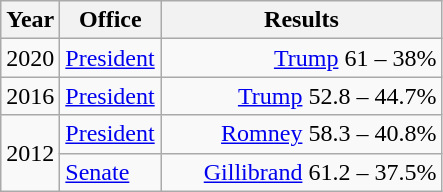<table class=wikitable>
<tr>
<th width="30">Year</th>
<th width="60">Office</th>
<th width="180">Results</th>
</tr>
<tr>
<td>2020</td>
<td><a href='#'>President</a></td>
<td align="right" ><a href='#'>Trump</a> 61 – 38%</td>
</tr>
<tr>
<td>2016</td>
<td><a href='#'>President</a></td>
<td align="right" ><a href='#'>Trump</a> 52.8 – 44.7%</td>
</tr>
<tr>
<td rowspan="2">2012</td>
<td><a href='#'>President</a></td>
<td align="right" ><a href='#'>Romney</a> 58.3 – 40.8%</td>
</tr>
<tr>
<td><a href='#'>Senate</a></td>
<td align="right" ><a href='#'>Gillibrand</a> 61.2 – 37.5%</td>
</tr>
</table>
